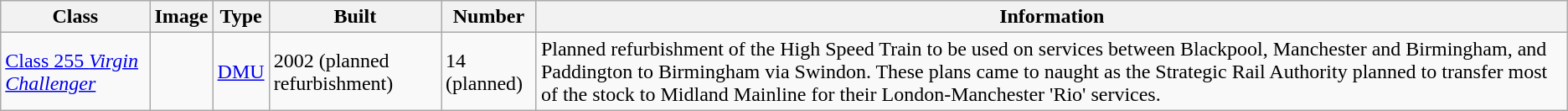<table class="wikitable">
<tr style="background:#f9f9f9;">
<th>Class</th>
<th>Image</th>
<th>Type</th>
<th>Built</th>
<th>Number</th>
<th>Information</th>
</tr>
<tr>
<td><a href='#'>Class 255 <em>Virgin Challenger</em></a></td>
<td></td>
<td><a href='#'>DMU</a></td>
<td>2002 (planned refurbishment)</td>
<td>14 (planned)</td>
<td>Planned refurbishment of the High Speed Train to be used on services between Blackpool, Manchester and Birmingham, and Paddington to Birmingham via Swindon. These plans came to naught as the Strategic Rail Authority planned to transfer most of the stock to Midland Mainline for their London-Manchester 'Rio' services.</td>
</tr>
</table>
